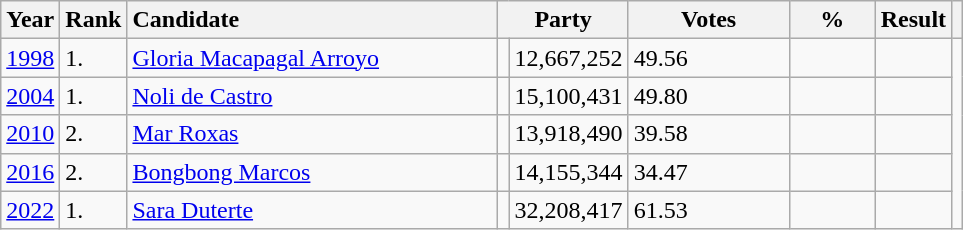<table class="wikitable">
<tr>
<th>Year</th>
<th width=5px>Rank</th>
<th style="text-align:left;width: 15em">Candidate</th>
<th colspan=2>Party</th>
<th width=100px>Votes</th>
<th width=50px>%</th>
<th>Result</th>
<th></th>
</tr>
<tr>
<td><a href='#'>1998</a></td>
<td>1.</td>
<td width=200px style="text-align:left;"><a href='#'>Gloria Macapagal Arroyo</a></td>
<td></td>
<td>12,667,252</td>
<td>49.56</td>
<td></td>
<td></td>
</tr>
<tr>
<td><a href='#'>2004</a></td>
<td>1.</td>
<td width=200px style="text-align:left;"><a href='#'>Noli de Castro</a></td>
<td></td>
<td>15,100,431</td>
<td>49.80</td>
<td></td>
<td></td>
</tr>
<tr>
<td><a href='#'>2010</a></td>
<td>2.</td>
<td width=200px style="text-align:left;"><a href='#'>Mar Roxas</a></td>
<td></td>
<td>13,918,490</td>
<td>39.58</td>
<td></td>
<td></td>
</tr>
<tr>
<td><a href='#'>2016</a></td>
<td>2.</td>
<td width=200px style="text-align:left;"><a href='#'>Bongbong Marcos</a></td>
<td></td>
<td>14,155,344</td>
<td>34.47</td>
<td></td>
<td></td>
</tr>
<tr>
<td><a href='#'>2022</a></td>
<td>1.</td>
<td width=200px style="text-align:left;"><a href='#'>Sara Duterte</a></td>
<td></td>
<td>32,208,417</td>
<td>61.53</td>
<td></td>
<td></td>
</tr>
</table>
